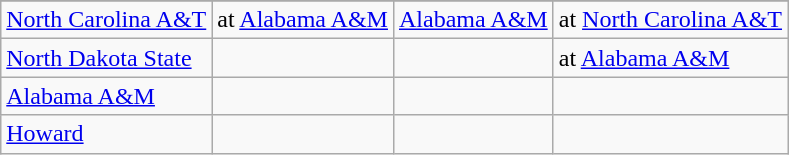<table class="wikitable">
<tr>
</tr>
<tr>
<td><a href='#'>North Carolina A&T</a></td>
<td>at <a href='#'>Alabama A&M</a></td>
<td><a href='#'>Alabama A&M</a></td>
<td>at <a href='#'>North Carolina A&T</a></td>
</tr>
<tr>
<td><a href='#'>North Dakota State</a></td>
<td></td>
<td></td>
<td>at <a href='#'>Alabama A&M</a></td>
</tr>
<tr>
<td><a href='#'>Alabama A&M</a></td>
<td></td>
<td></td>
<td></td>
</tr>
<tr>
<td><a href='#'>Howard</a></td>
<td></td>
<td></td>
<td></td>
</tr>
</table>
